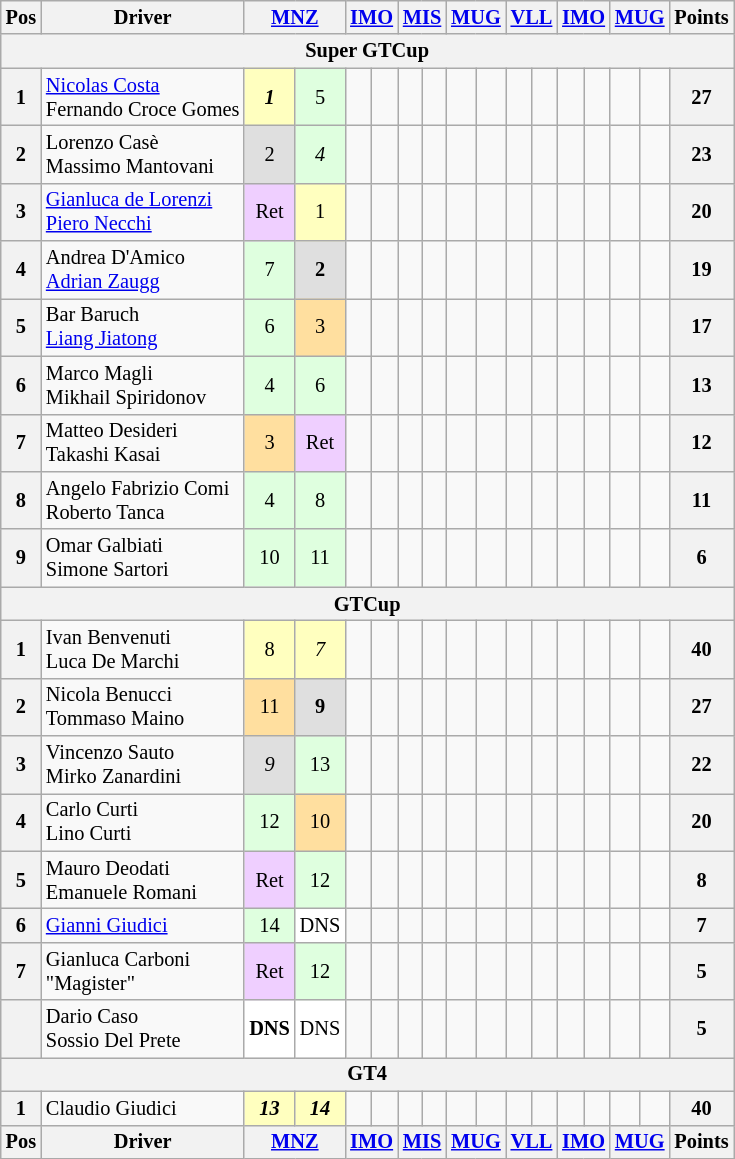<table class="wikitable" style="font-size:85%; text-align:center">
<tr style="background:#f9f9f9" valign="top">
<th valign="middle">Pos</th>
<th valign="middle">Driver</th>
<th colspan=2><a href='#'>MNZ</a><br></th>
<th colspan=2><a href='#'>IMO</a><br></th>
<th colspan=2><a href='#'>MIS</a><br></th>
<th colspan=2><a href='#'>MUG</a><br></th>
<th colspan=2><a href='#'>VLL</a><br></th>
<th colspan=2><a href='#'>IMO</a><br></th>
<th colspan=2><a href='#'>MUG</a><br></th>
<th valign="middle">Points</th>
</tr>
<tr>
<th colspan=17>Super GTCup</th>
</tr>
<tr>
<th>1</th>
<td align=left> <a href='#'>Nicolas Costa</a><br> Fernando Croce Gomes</td>
<td style="background:#FFFFBF;"><strong><em>1</em></strong></td>
<td style="background:#DFFFDF;">5</td>
<td></td>
<td></td>
<td></td>
<td></td>
<td></td>
<td></td>
<td></td>
<td></td>
<td></td>
<td></td>
<td></td>
<td></td>
<th>27</th>
</tr>
<tr>
<th>2</th>
<td align=left> Lorenzo Casè<br> Massimo Mantovani</td>
<td style="background:#DFDFDF;">2</td>
<td style="background:#DFFFDF;"><em>4</em></td>
<td></td>
<td></td>
<td></td>
<td></td>
<td></td>
<td></td>
<td></td>
<td></td>
<td></td>
<td></td>
<td></td>
<td></td>
<th>23</th>
</tr>
<tr>
<th>3</th>
<td align=left> <a href='#'>Gianluca de Lorenzi</a><br> <a href='#'>Piero Necchi</a></td>
<td style="background:#efcfff;">Ret</td>
<td style="background:#FFFFBF;">1</td>
<td></td>
<td></td>
<td></td>
<td></td>
<td></td>
<td></td>
<td></td>
<td></td>
<td></td>
<td></td>
<td></td>
<td></td>
<th>20</th>
</tr>
<tr>
<th>4</th>
<td align=left> Andrea D'Amico<br> <a href='#'>Adrian Zaugg</a></td>
<td style="background:#DFFFDF;">7</td>
<td style="background:#DFDFDF;"><strong>2</strong></td>
<td></td>
<td></td>
<td></td>
<td></td>
<td></td>
<td></td>
<td></td>
<td></td>
<td></td>
<td></td>
<td></td>
<td></td>
<th>19</th>
</tr>
<tr>
<th>5</th>
<td align=left> Bar Baruch<br> <a href='#'>Liang Jiatong</a></td>
<td style="background:#DFFFDF;">6</td>
<td style="background:#FFDF9F;">3</td>
<td></td>
<td></td>
<td></td>
<td></td>
<td></td>
<td></td>
<td></td>
<td></td>
<td></td>
<td></td>
<td></td>
<td></td>
<th>17</th>
</tr>
<tr>
<th>6</th>
<td align=left> Marco Magli<br> Mikhail Spiridonov</td>
<td style="background:#DFFFDF;">4</td>
<td style="background:#DFFFDF;">6</td>
<td></td>
<td></td>
<td></td>
<td></td>
<td></td>
<td></td>
<td></td>
<td></td>
<td></td>
<td></td>
<td></td>
<td></td>
<th>13</th>
</tr>
<tr>
<th>7</th>
<td align=left> Matteo Desideri<br> Takashi Kasai</td>
<td style="background:#FFDF9F;">3</td>
<td style="background:#efcfff;">Ret</td>
<td></td>
<td></td>
<td></td>
<td></td>
<td></td>
<td></td>
<td></td>
<td></td>
<td></td>
<td></td>
<td></td>
<td></td>
<th>12</th>
</tr>
<tr>
<th>8</th>
<td align=left> Angelo Fabrizio Comi<br> Roberto Tanca</td>
<td style="background:#DFFFDF;">4</td>
<td style="background:#DFFFDF;">8</td>
<td></td>
<td></td>
<td></td>
<td></td>
<td></td>
<td></td>
<td></td>
<td></td>
<td></td>
<td></td>
<td></td>
<td></td>
<th>11</th>
</tr>
<tr>
<th>9</th>
<td align=left> Omar Galbiati<br> Simone Sartori</td>
<td style="background:#DFFFDF;">10</td>
<td style="background:#DFFFDF;">11</td>
<td></td>
<td></td>
<td></td>
<td></td>
<td></td>
<td></td>
<td></td>
<td></td>
<td></td>
<td></td>
<td></td>
<td></td>
<th>6</th>
</tr>
<tr>
<th colspan=17>GTCup</th>
</tr>
<tr>
<th>1</th>
<td align=left> Ivan Benvenuti<br> Luca De Marchi</td>
<td style="background:#FFFFBF;">8</td>
<td style="background:#FFFFBF;"><em>7</em></td>
<td></td>
<td></td>
<td></td>
<td></td>
<td></td>
<td></td>
<td></td>
<td></td>
<td></td>
<td></td>
<td></td>
<td></td>
<th>40</th>
</tr>
<tr>
<th>2</th>
<td align=left> Nicola Benucci<br> Tommaso Maino</td>
<td style="background:#FFDF9F;">11</td>
<td style="background:#DFDFDF;"><strong>9</strong></td>
<td></td>
<td></td>
<td></td>
<td></td>
<td></td>
<td></td>
<td></td>
<td></td>
<td></td>
<td></td>
<td></td>
<td></td>
<th>27</th>
</tr>
<tr>
<th>3</th>
<td align=left> Vincenzo Sauto<br> Mirko Zanardini</td>
<td style="background:#DFDFDF;"><em>9</em></td>
<td style="background:#DFFFDF;">13</td>
<td></td>
<td></td>
<td></td>
<td></td>
<td></td>
<td></td>
<td></td>
<td></td>
<td></td>
<td></td>
<td></td>
<td></td>
<th>22</th>
</tr>
<tr>
<th>4</th>
<td align=left> Carlo Curti<br> Lino Curti</td>
<td style="background:#DFFFDF;">12</td>
<td style="background:#FFDF9F;">10</td>
<td></td>
<td></td>
<td></td>
<td></td>
<td></td>
<td></td>
<td></td>
<td></td>
<td></td>
<td></td>
<td></td>
<td></td>
<th>20</th>
</tr>
<tr>
<th>5</th>
<td align=left> Mauro Deodati<br> Emanuele Romani</td>
<td style="background:#efcfff;">Ret</td>
<td style="background:#DFFFDF;">12</td>
<td></td>
<td></td>
<td></td>
<td></td>
<td></td>
<td></td>
<td></td>
<td></td>
<td></td>
<td></td>
<td></td>
<td></td>
<th>8</th>
</tr>
<tr>
<th>6</th>
<td align=left> <a href='#'>Gianni Giudici</a></td>
<td style="background:#DFFFDF;">14</td>
<td style="background:#ffffff;">DNS</td>
<td></td>
<td></td>
<td></td>
<td></td>
<td></td>
<td></td>
<td></td>
<td></td>
<td></td>
<td></td>
<td></td>
<td></td>
<th>7</th>
</tr>
<tr>
<th>7</th>
<td align=left> Gianluca Carboni<br> "Magister"</td>
<td style="background:#efcfff;">Ret</td>
<td style="background:#DFFFDF;">12</td>
<td></td>
<td></td>
<td></td>
<td></td>
<td></td>
<td></td>
<td></td>
<td></td>
<td></td>
<td></td>
<td></td>
<td></td>
<th>5</th>
</tr>
<tr>
<th></th>
<td align=left> Dario Caso<br> Sossio Del Prete</td>
<td style="background:#ffffff;"><strong>DNS</strong></td>
<td style="background:#ffffff;">DNS</td>
<td></td>
<td></td>
<td></td>
<td></td>
<td></td>
<td></td>
<td></td>
<td></td>
<td></td>
<td></td>
<td></td>
<td></td>
<th>5</th>
</tr>
<tr>
<th colspan=17>GT4</th>
</tr>
<tr>
<th>1</th>
<td align=left> Claudio Giudici</td>
<td style="background:#FFFFBF;"><strong><em>13</em></strong></td>
<td style="background:#FFFFBF;"><strong><em>14</em></strong></td>
<td></td>
<td></td>
<td></td>
<td></td>
<td></td>
<td></td>
<td></td>
<td></td>
<td></td>
<td></td>
<td></td>
<td></td>
<th>40</th>
</tr>
<tr style="background:#f9f9f9" valign="top">
<th valign="middle">Pos</th>
<th valign="middle">Driver</th>
<th colspan=2><a href='#'>MNZ</a><br></th>
<th colspan=2><a href='#'>IMO</a><br></th>
<th colspan=2><a href='#'>MIS</a><br></th>
<th colspan=2><a href='#'>MUG</a><br></th>
<th colspan=2><a href='#'>VLL</a><br></th>
<th colspan=2><a href='#'>IMO</a><br></th>
<th colspan=2><a href='#'>MUG</a><br></th>
<th valign="middle">Points</th>
</tr>
</table>
